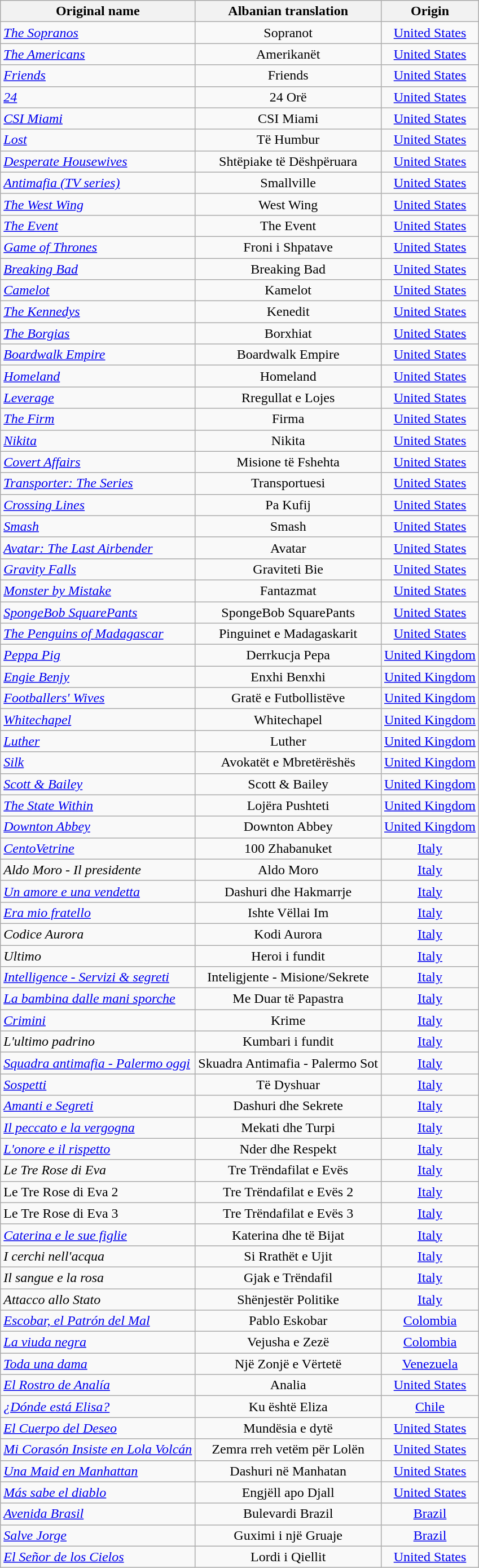<table class="wikitable">
<tr>
<th>Original name</th>
<th>Albanian translation</th>
<th>Origin</th>
</tr>
<tr>
<td><em><a href='#'>The Sopranos</a></em></td>
<td align=center>Sopranot</td>
<td align=center><a href='#'>United States</a></td>
</tr>
<tr>
<td><em><a href='#'>The Americans</a></em></td>
<td align=center>Amerikanët</td>
<td align=center><a href='#'>United States</a></td>
</tr>
<tr>
<td><em><a href='#'>Friends</a></em></td>
<td align=center>Friends</td>
<td align=center><a href='#'>United States</a></td>
</tr>
<tr>
<td><em><a href='#'>24</a></em></td>
<td align=center>24 Orë</td>
<td align=center><a href='#'>United States</a></td>
</tr>
<tr>
<td><em><a href='#'>CSI Miami</a></em></td>
<td align=center>CSI Miami</td>
<td align=center><a href='#'>United States</a></td>
</tr>
<tr>
<td><em><a href='#'>Lost</a></em></td>
<td align=center>Të Humbur</td>
<td align=center><a href='#'>United States</a></td>
</tr>
<tr>
<td><em><a href='#'>Desperate Housewives</a></em></td>
<td align=center>Shtëpiake të Dëshpëruara</td>
<td align=center><a href='#'>United States</a></td>
</tr>
<tr>
<td><em><a href='#'>Antimafia (TV series)</a></em></td>
<td align=center>Smallville</td>
<td align=center><a href='#'>United States</a></td>
</tr>
<tr>
<td><em><a href='#'>The West Wing</a></em></td>
<td align=center>West Wing</td>
<td align=center><a href='#'>United States</a></td>
</tr>
<tr>
<td><em><a href='#'>The Event</a></em></td>
<td align=center>The Event</td>
<td align=center><a href='#'>United States</a></td>
</tr>
<tr>
<td><em><a href='#'>Game of Thrones</a></em></td>
<td align=center>Froni i Shpatave</td>
<td align=center><a href='#'>United States</a></td>
</tr>
<tr>
<td><em><a href='#'>Breaking Bad</a></em></td>
<td align=center>Breaking Bad</td>
<td align=center><a href='#'>United States</a></td>
</tr>
<tr>
<td><em><a href='#'>Camelot</a></em></td>
<td align=center>Kamelot</td>
<td align=center><a href='#'>United States</a></td>
</tr>
<tr>
<td><em><a href='#'>The Kennedys</a></em></td>
<td align=center>Kenedit</td>
<td align=center><a href='#'>United States</a></td>
</tr>
<tr>
<td><em><a href='#'>The Borgias</a></em></td>
<td align=center>Borxhiat</td>
<td align=center><a href='#'>United States</a></td>
</tr>
<tr>
<td><em><a href='#'>Boardwalk Empire</a></em></td>
<td align=center>Boardwalk Empire</td>
<td align=center><a href='#'>United States</a></td>
</tr>
<tr>
<td><em><a href='#'>Homeland</a></em></td>
<td align=center>Homeland</td>
<td align=center><a href='#'>United States</a></td>
</tr>
<tr>
<td><em><a href='#'>Leverage</a></em></td>
<td align=center>Rregullat e Lojes</td>
<td align=center><a href='#'>United States</a></td>
</tr>
<tr>
<td><em><a href='#'>The Firm</a></em></td>
<td align=center>Firma</td>
<td align=center><a href='#'>United States</a></td>
</tr>
<tr>
<td><em><a href='#'>Nikita</a></em></td>
<td align=center>Nikita</td>
<td align=center><a href='#'>United States</a></td>
</tr>
<tr>
<td><em><a href='#'>Covert Affairs</a></em></td>
<td align=center>Misione të Fshehta</td>
<td align=center><a href='#'>United States</a></td>
</tr>
<tr>
<td><em><a href='#'>Transporter: The Series</a></em></td>
<td align=center>Transportuesi</td>
<td align=center><a href='#'>United States</a></td>
</tr>
<tr>
<td><em><a href='#'>Crossing Lines</a></em></td>
<td align=center>Pa Kufij</td>
<td align=center><a href='#'>United States</a></td>
</tr>
<tr>
<td><em><a href='#'>Smash</a></em></td>
<td align=center>Smash</td>
<td align=center><a href='#'>United States</a></td>
</tr>
<tr>
<td><em><a href='#'>Avatar: The Last Airbender</a></em></td>
<td align=center>Avatar</td>
<td align=center><a href='#'>United States</a></td>
</tr>
<tr>
<td><em><a href='#'>Gravity Falls</a></em></td>
<td align=center>Graviteti Bie</td>
<td align=center><a href='#'>United States</a></td>
</tr>
<tr>
<td><em><a href='#'>Monster by Mistake</a></em></td>
<td align=center>Fantazmat</td>
<td align=center><a href='#'>United States</a></td>
</tr>
<tr>
<td><em><a href='#'>SpongeBob SquarePants</a></em></td>
<td align=center>SpongeBob SquarePants</td>
<td align=center><a href='#'>United States</a></td>
</tr>
<tr>
<td><em><a href='#'>The Penguins of Madagascar</a></em></td>
<td align=center>Pinguinet e Madagaskarit</td>
<td align=center><a href='#'>United States</a></td>
</tr>
<tr>
<td><em><a href='#'>Peppa Pig</a></em></td>
<td align=center>Derrkucja Pepa</td>
<td align=center><a href='#'>United Kingdom</a></td>
</tr>
<tr>
<td><em><a href='#'>Engie Benjy</a></em></td>
<td align=center>Enxhi Benxhi</td>
<td align=center><a href='#'>United Kingdom</a></td>
</tr>
<tr>
<td><em><a href='#'>Footballers' Wives</a></em></td>
<td align=center>Gratë e Futbollistëve</td>
<td align=center><a href='#'>United Kingdom</a></td>
</tr>
<tr>
<td><em><a href='#'>Whitechapel</a></em></td>
<td align=center>Whitechapel</td>
<td align=center><a href='#'>United Kingdom</a></td>
</tr>
<tr>
<td><em><a href='#'>Luther</a></em></td>
<td align=center>Luther</td>
<td align=center><a href='#'>United Kingdom</a></td>
</tr>
<tr>
<td><em><a href='#'>Silk</a></em></td>
<td align=center>Avokatët e Mbretërëshës</td>
<td align=center><a href='#'>United Kingdom</a></td>
</tr>
<tr>
<td><em><a href='#'>Scott & Bailey</a></em></td>
<td align=center>Scott & Bailey</td>
<td align=center><a href='#'>United Kingdom</a></td>
</tr>
<tr>
<td><em><a href='#'>The State Within</a></em></td>
<td align=center>Lojëra Pushteti</td>
<td align=center><a href='#'>United Kingdom</a></td>
</tr>
<tr>
<td><em><a href='#'>Downton Abbey</a></em></td>
<td align=center>Downton Abbey</td>
<td align=center><a href='#'>United Kingdom</a></td>
</tr>
<tr>
<td><em><a href='#'>CentoVetrine</a></em></td>
<td align=center>100 Zhabanuket</td>
<td align="center"><a href='#'>Italy</a></td>
</tr>
<tr>
<td><em>Aldo Moro - Il presidente</em></td>
<td align=center>Aldo Moro</td>
<td align=center><a href='#'>Italy</a></td>
</tr>
<tr>
<td><em><a href='#'>Un amore e una vendetta</a></em></td>
<td align=center>Dashuri dhe Hakmarrje</td>
<td align=center><a href='#'>Italy</a></td>
</tr>
<tr>
<td><em><a href='#'>Era mio fratello</a></em></td>
<td align=center>Ishte Vëllai Im</td>
<td align=center><a href='#'>Italy</a></td>
</tr>
<tr>
<td><em>Codice Aurora</em></td>
<td align=center>Kodi Aurora</td>
<td align=center><a href='#'>Italy</a></td>
</tr>
<tr>
<td><em>Ultimo</em></td>
<td align=center>Heroi i fundit</td>
<td align=center><a href='#'>Italy</a></td>
</tr>
<tr>
<td><em><a href='#'>Intelligence - Servizi & segreti</a></em></td>
<td align=center>Inteligjente - Misione/Sekrete</td>
<td align=center><a href='#'>Italy</a></td>
</tr>
<tr>
<td><em><a href='#'>La bambina dalle mani sporche</a></em></td>
<td align=center>Me Duar të Papastra</td>
<td align=center><a href='#'>Italy</a></td>
</tr>
<tr>
<td><em><a href='#'>Crimini</a></em></td>
<td align=center>Krime</td>
<td align=center><a href='#'>Italy</a></td>
</tr>
<tr>
<td><em>L'ultimo padrino</em></td>
<td align=center>Kumbari i fundit</td>
<td align=center><a href='#'>Italy</a></td>
</tr>
<tr>
<td><em><a href='#'>Squadra antimafia - Palermo oggi</a></em></td>
<td align=center>Skuadra Antimafia - Palermo Sot</td>
<td align=center><a href='#'>Italy</a></td>
</tr>
<tr>
<td><em><a href='#'>Sospetti</a></em></td>
<td align=center>Të Dyshuar</td>
<td align=center><a href='#'>Italy</a></td>
</tr>
<tr>
<td><em><a href='#'>Amanti e Segreti</a></em></td>
<td align=center>Dashuri dhe Sekrete</td>
<td align=center><a href='#'>Italy</a></td>
</tr>
<tr>
<td><em><a href='#'>Il peccato e la vergogna</a></em></td>
<td align=center>Mekati dhe Turpi</td>
<td align=center><a href='#'>Italy</a></td>
</tr>
<tr>
<td><em><a href='#'>L'onore e il rispetto</a></em></td>
<td align=center>Nder dhe Respekt</td>
<td align=center><a href='#'>Italy</a></td>
</tr>
<tr>
<td><em>Le Tre Rose di Eva</em></td>
<td align=center>Tre Trëndafilat e Evës</td>
<td align=center><a href='#'>Italy</a></td>
</tr>
<tr>
<td>Le Tre Rose di Eva 2</td>
<td align=center>Tre Trëndafilat e Evës 2</td>
<td align=center><a href='#'>Italy</a></td>
</tr>
<tr>
<td>Le Tre Rose di Eva 3</td>
<td align=center>Tre Trëndafilat e Evës 3</td>
<td align=center><a href='#'>Italy</a></td>
</tr>
<tr>
<td><em><a href='#'>Caterina e le sue figlie</a></em></td>
<td align=center>Katerina dhe të Bijat</td>
<td align=center><a href='#'>Italy</a></td>
</tr>
<tr>
<td><em>I cerchi nell'acqua</em></td>
<td align=center>Si Rrathët e Ujit</td>
<td align=center><a href='#'>Italy</a></td>
</tr>
<tr>
<td><em>Il sangue e la rosa</em></td>
<td align=center>Gjak e Trëndafil</td>
<td align=center><a href='#'>Italy</a></td>
</tr>
<tr>
<td><em>Attacco allo Stato</em></td>
<td align=center>Shënjestër Politike</td>
<td align=center><a href='#'>Italy</a></td>
</tr>
<tr>
<td><em><a href='#'>Escobar, el Patrón del Mal</a></em></td>
<td align=center>Pablo Eskobar</td>
<td align=center><a href='#'>Colombia</a></td>
</tr>
<tr>
<td><em><a href='#'>La viuda negra</a></em></td>
<td align=center>Vejusha e Zezë</td>
<td align=center><a href='#'>Colombia</a></td>
</tr>
<tr>
<td><em><a href='#'>Toda una dama</a></em></td>
<td align=center>Një Zonjë e Vërtetë</td>
<td align=center><a href='#'>Venezuela</a></td>
</tr>
<tr>
<td><em><a href='#'>El Rostro de Analía</a></em></td>
<td align=center>Analia</td>
<td align=center><a href='#'>United States</a></td>
</tr>
<tr>
<td><em><a href='#'>¿Dónde está Elisa?</a></em></td>
<td align=center>Ku është Eliza</td>
<td align=center><a href='#'>Chile</a></td>
</tr>
<tr>
<td><em><a href='#'>El Cuerpo del Deseo</a></em></td>
<td align=center>Mundësia e dytë</td>
<td align=center><a href='#'>United States</a></td>
</tr>
<tr>
<td><em><a href='#'>Mi Corasón Insiste en Lola Volcán</a></em></td>
<td align=center>Zemra rreh vetëm për Lolën</td>
<td align=center><a href='#'>United States</a></td>
</tr>
<tr>
<td><em><a href='#'>Una Maid en Manhattan</a></em></td>
<td align=center>Dashuri në Manhatan</td>
<td align=center><a href='#'>United States</a></td>
</tr>
<tr>
<td><em><a href='#'>Más sabe el diablo</a></em></td>
<td align=center>Engjëll apo Djall</td>
<td align=center><a href='#'>United States</a></td>
</tr>
<tr>
<td><em><a href='#'>Avenida Brasil</a></em></td>
<td align=center>Bulevardi Brazil</td>
<td align=center><a href='#'>Brazil</a></td>
</tr>
<tr>
<td><em><a href='#'>Salve Jorge</a></em></td>
<td align=center>Guximi i një Gruaje</td>
<td align=center><a href='#'>Brazil</a></td>
</tr>
<tr>
<td><em><a href='#'>El Señor de los Cielos</a></em></td>
<td align=center>Lordi i Qiellit</td>
<td align=center><a href='#'>United States</a></td>
</tr>
</table>
